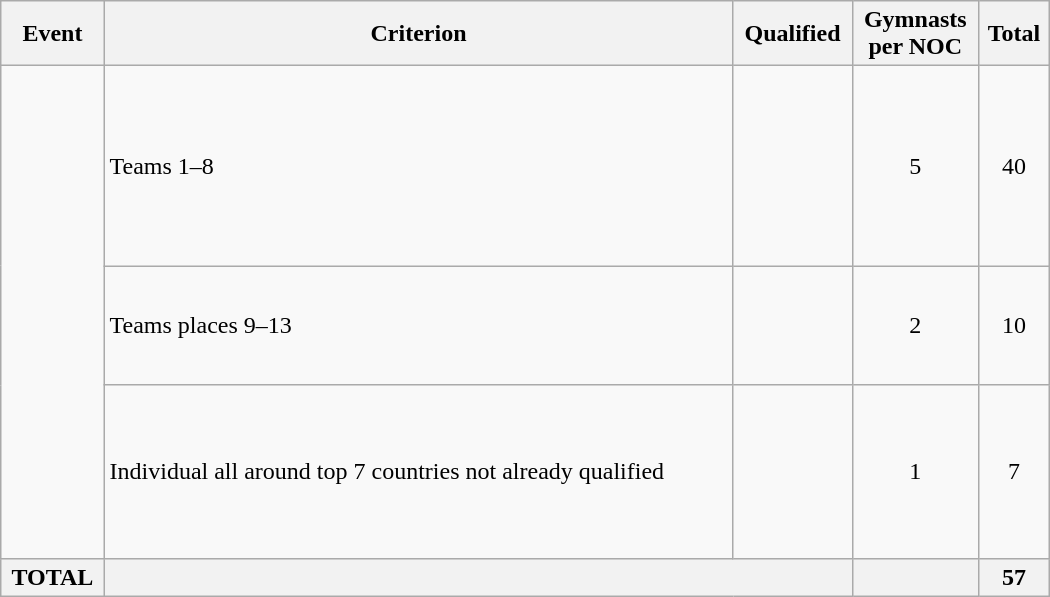<table class="wikitable" width=700>
<tr>
<th>Event</th>
<th>Criterion</th>
<th>Qualified</th>
<th>Gymnasts<br> per NOC</th>
<th>Total</th>
</tr>
<tr>
<td rowspan="3"></td>
<td>Teams 1–8</td>
<td><br><br><br><br><br><br><br></td>
<td align="center">5</td>
<td align="center">40</td>
</tr>
<tr>
<td>Teams places 9–13</td>
<td><br><br><br><br></td>
<td align="center">2</td>
<td align="center">10</td>
</tr>
<tr>
<td>Individual all around top 7 countries not already qualified</td>
<td><br><br><br><br><br><br></td>
<td align="center">1</td>
<td align="center">7</td>
</tr>
<tr>
<th>TOTAL</th>
<th colspan="2"></th>
<th></th>
<th>57</th>
</tr>
</table>
